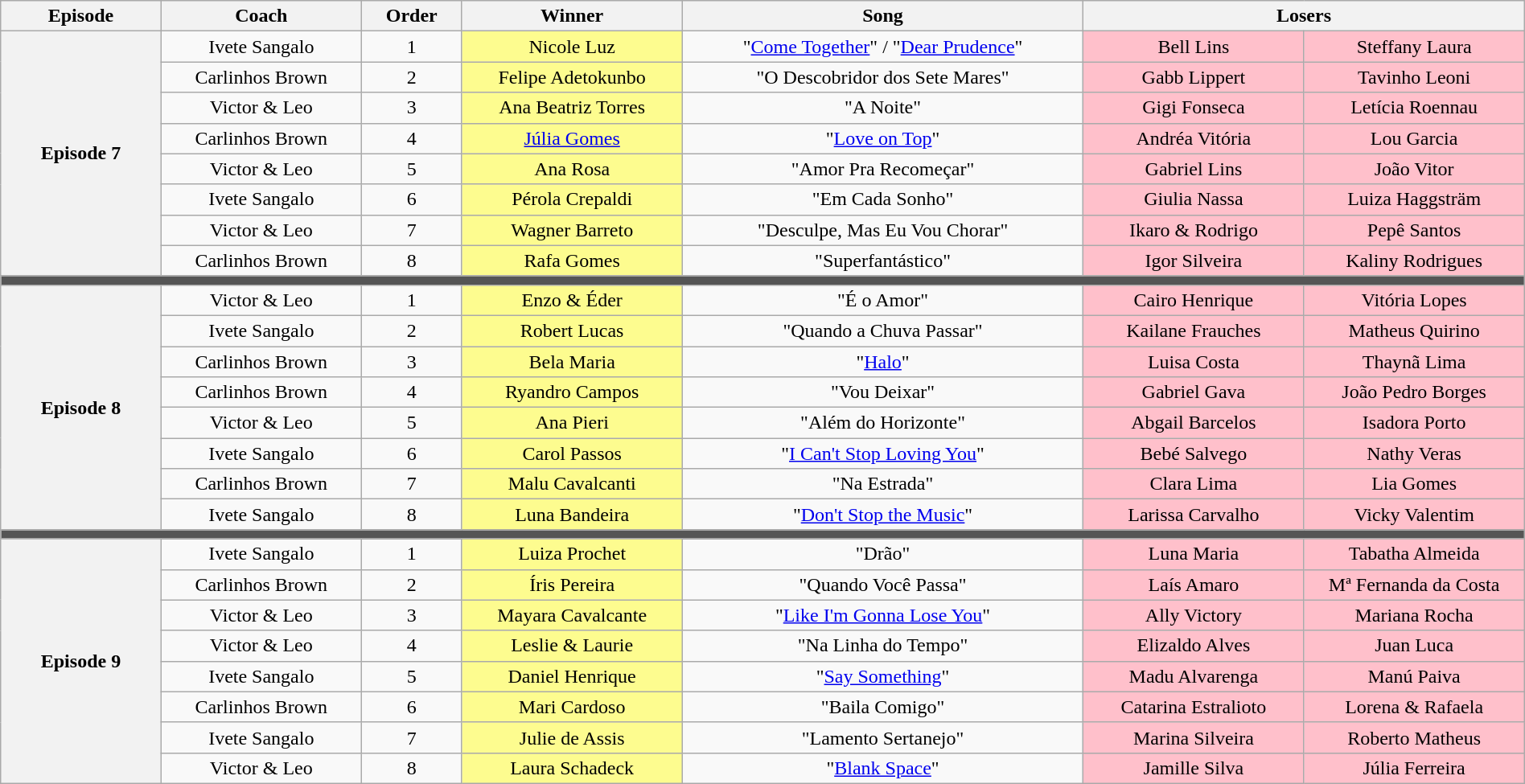<table class="wikitable" style="text-align:center; width:100%;">
<tr>
<th scope="col" width="08%">Episode</th>
<th scope="col" width="10%">Coach</th>
<th scope="col" width="05%">Order</th>
<th scope="col" width="11%">Winner</th>
<th scope="col" width="20%">Song</th>
<th scope="col" width="22%" colspan=2>Losers</th>
</tr>
<tr>
<th rowspan=8>Episode 7<br><small></small></th>
<td>Ivete Sangalo</td>
<td>1</td>
<td bgcolor=FDFC8F>Nicole Luz</td>
<td>"<a href='#'>Come Together</a>" / "<a href='#'>Dear Prudence</a>"</td>
<td bgcolor=FFC0CB width="11%">Bell Lins</td>
<td bgcolor=FFC0CB width="11%">Steffany Laura</td>
</tr>
<tr>
<td>Carlinhos Brown</td>
<td>2</td>
<td bgcolor=FDFC8F>Felipe Adetokunbo</td>
<td>"O Descobridor dos Sete Mares"</td>
<td bgcolor=FFC0CB>Gabb Lippert</td>
<td bgcolor=FFC0CB>Tavinho Leoni</td>
</tr>
<tr>
<td>Victor & Leo</td>
<td>3</td>
<td bgcolor=FDFC8F>Ana Beatriz Torres</td>
<td>"A Noite"</td>
<td bgcolor=FFC0CB>Gigi Fonseca</td>
<td bgcolor=FFC0CB>Letícia Roennau</td>
</tr>
<tr>
<td>Carlinhos Brown</td>
<td>4</td>
<td bgcolor=FDFC8F><a href='#'>Júlia Gomes</a></td>
<td>"<a href='#'>Love on Top</a>"</td>
<td bgcolor=FFC0CB>Andréa Vitória</td>
<td bgcolor=FFC0CB>Lou Garcia</td>
</tr>
<tr>
<td>Victor & Leo</td>
<td>5</td>
<td bgcolor=FDFC8F>Ana Rosa</td>
<td>"Amor Pra Recomeçar"</td>
<td bgcolor=FFC0CB>Gabriel Lins</td>
<td bgcolor=FFC0CB>João Vitor</td>
</tr>
<tr>
<td>Ivete Sangalo</td>
<td>6</td>
<td bgcolor=FDFC8F>Pérola Crepaldi</td>
<td>"Em Cada Sonho"</td>
<td bgcolor=FFC0CB>Giulia Nassa</td>
<td bgcolor=FFC0CB>Luiza Haggsträm</td>
</tr>
<tr>
<td>Victor & Leo</td>
<td>7</td>
<td bgcolor=FDFC8F>Wagner Barreto</td>
<td>"Desculpe, Mas Eu Vou Chorar"</td>
<td bgcolor=FFC0CB>Ikaro & Rodrigo</td>
<td bgcolor=FFC0CB>Pepê Santos</td>
</tr>
<tr>
<td>Carlinhos Brown</td>
<td>8</td>
<td bgcolor=FDFC8F>Rafa Gomes</td>
<td>"Superfantástico"</td>
<td bgcolor=FFC0CB>Igor Silveira</td>
<td bgcolor=FFC0CB>Kaliny Rodrigues</td>
</tr>
<tr>
<td colspan=7 bgcolor=555555></td>
</tr>
<tr>
<th rowspan=8>Episode 8<br><small></small></th>
<td>Victor & Leo</td>
<td>1</td>
<td bgcolor=FDFC8F>Enzo & Éder</td>
<td>"É o Amor"</td>
<td bgcolor=FFC0CB>Cairo Henrique</td>
<td bgcolor=FFC0CB>Vitória Lopes</td>
</tr>
<tr>
<td>Ivete Sangalo</td>
<td>2</td>
<td bgcolor=FDFC8F>Robert Lucas</td>
<td>"Quando a Chuva Passar"</td>
<td bgcolor=FFC0CB>Kailane Frauches</td>
<td bgcolor=FFC0CB>Matheus Quirino</td>
</tr>
<tr>
<td>Carlinhos Brown</td>
<td>3</td>
<td bgcolor=FDFC8F>Bela Maria</td>
<td>"<a href='#'>Halo</a>"</td>
<td bgcolor=FFC0CB>Luisa Costa</td>
<td bgcolor=FFC0CB>Thaynã Lima</td>
</tr>
<tr>
<td>Carlinhos Brown</td>
<td>4</td>
<td bgcolor=FDFC8F>Ryandro Campos</td>
<td>"Vou Deixar"</td>
<td bgcolor=FFC0CB>Gabriel Gava</td>
<td bgcolor=FFC0CB>João Pedro Borges</td>
</tr>
<tr>
<td>Victor & Leo</td>
<td>5</td>
<td bgcolor=FDFC8F>Ana Pieri</td>
<td>"Além do Horizonte"</td>
<td bgcolor=FFC0CB>Abgail Barcelos</td>
<td bgcolor=FFC0CB>Isadora Porto</td>
</tr>
<tr>
<td>Ivete Sangalo</td>
<td>6</td>
<td bgcolor=FDFC8F>Carol Passos</td>
<td>"<a href='#'>I Can't Stop Loving You</a>"</td>
<td bgcolor=FFC0CB>Bebé Salvego</td>
<td bgcolor=FFC0CB>Nathy Veras</td>
</tr>
<tr>
<td>Carlinhos Brown</td>
<td>7</td>
<td bgcolor=FDFC8F>Malu Cavalcanti</td>
<td>"Na Estrada"</td>
<td bgcolor=FFC0CB>Clara Lima</td>
<td bgcolor=FFC0CB>Lia Gomes</td>
</tr>
<tr>
<td>Ivete Sangalo</td>
<td>8</td>
<td bgcolor=FDFC8F>Luna Bandeira</td>
<td>"<a href='#'>Don't Stop the Music</a>"</td>
<td bgcolor=FFC0CB>Larissa Carvalho</td>
<td bgcolor=FFC0CB>Vicky Valentim</td>
</tr>
<tr>
<td colspan=7 bgcolor=555555></td>
</tr>
<tr>
<th rowspan=8>Episode 9<br><small></small></th>
<td>Ivete Sangalo</td>
<td>1</td>
<td bgcolor=FDFC8F>Luiza Prochet</td>
<td>"Drão"</td>
<td bgcolor=FFC0CB>Luna Maria</td>
<td bgcolor=FFC0CB>Tabatha Almeida</td>
</tr>
<tr>
<td>Carlinhos Brown</td>
<td>2</td>
<td bgcolor=FDFC8F>Íris Pereira</td>
<td>"Quando Você Passa"</td>
<td bgcolor=FFC0CB>Laís Amaro</td>
<td bgcolor=FFC0CB>Mª Fernanda da Costa</td>
</tr>
<tr>
<td>Victor & Leo</td>
<td>3</td>
<td bgcolor=FDFC8F>Mayara Cavalcante</td>
<td>"<a href='#'>Like I'm Gonna Lose You</a>"</td>
<td bgcolor=FFC0CB>Ally Victory</td>
<td bgcolor=FFC0CB>Mariana Rocha</td>
</tr>
<tr>
<td>Victor & Leo</td>
<td>4</td>
<td bgcolor=FDFC8F>Leslie & Laurie</td>
<td>"Na Linha do Tempo"</td>
<td bgcolor=FFC0CB>Elizaldo Alves</td>
<td bgcolor=FFC0CB>Juan Luca</td>
</tr>
<tr>
<td>Ivete Sangalo</td>
<td>5</td>
<td bgcolor=FDFC8F>Daniel Henrique</td>
<td>"<a href='#'>Say Something</a>"</td>
<td bgcolor=FFC0CB>Madu Alvarenga</td>
<td bgcolor=FFC0CB>Manú Paiva</td>
</tr>
<tr>
<td>Carlinhos Brown</td>
<td>6</td>
<td bgcolor=FDFC8F>Mari Cardoso</td>
<td>"Baila Comigo"</td>
<td bgcolor=FFC0CB>Catarina Estralioto</td>
<td bgcolor=FFC0CB>Lorena & Rafaela</td>
</tr>
<tr>
<td>Ivete Sangalo</td>
<td>7</td>
<td bgcolor=FDFC8F>Julie de Assis</td>
<td>"Lamento Sertanejo"</td>
<td bgcolor=FFC0CB>Marina Silveira</td>
<td bgcolor=FFC0CB>Roberto Matheus</td>
</tr>
<tr>
<td>Victor & Leo</td>
<td>8</td>
<td bgcolor=FDFC8F>Laura Schadeck</td>
<td>"<a href='#'>Blank Space</a>"</td>
<td bgcolor=FFC0CB>Jamille Silva</td>
<td bgcolor=FFC0CB>Júlia Ferreira</td>
</tr>
</table>
